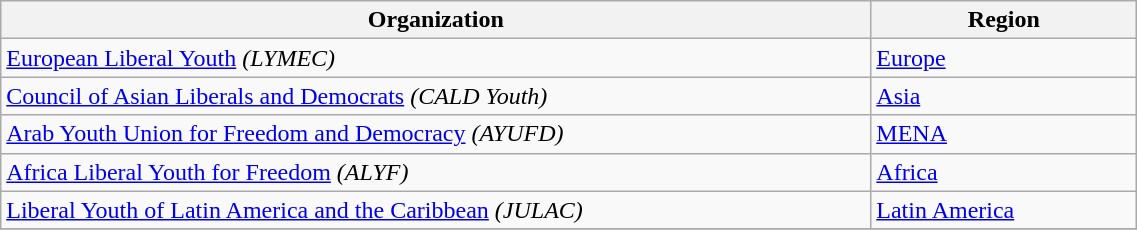<table class="wikitable sortable" style="width: 60%">
<tr>
<th>Organization</th>
<th width="170px">Region</th>
</tr>
<tr>
<td><a href='#'>European Liberal Youth</a> <em>(LYMEC)</em></td>
<td><a href='#'>Europe</a></td>
</tr>
<tr>
<td><a href='#'>Council of Asian Liberals and Democrats</a> <em>(CALD Youth)</em></td>
<td><a href='#'>Asia</a></td>
</tr>
<tr>
<td><a href='#'>Arab Youth Union for Freedom and Democracy</a> <em>(AYUFD)</em></td>
<td><a href='#'>MENA</a></td>
</tr>
<tr>
<td><a href='#'>Africa Liberal Youth for Freedom</a> <em>(ALYF)</em></td>
<td><a href='#'>Africa</a></td>
</tr>
<tr>
<td><a href='#'>Liberal Youth of Latin America and the Caribbean</a> <em>(JULAC)</em></td>
<td><a href='#'>Latin America</a></td>
</tr>
<tr>
</tr>
</table>
